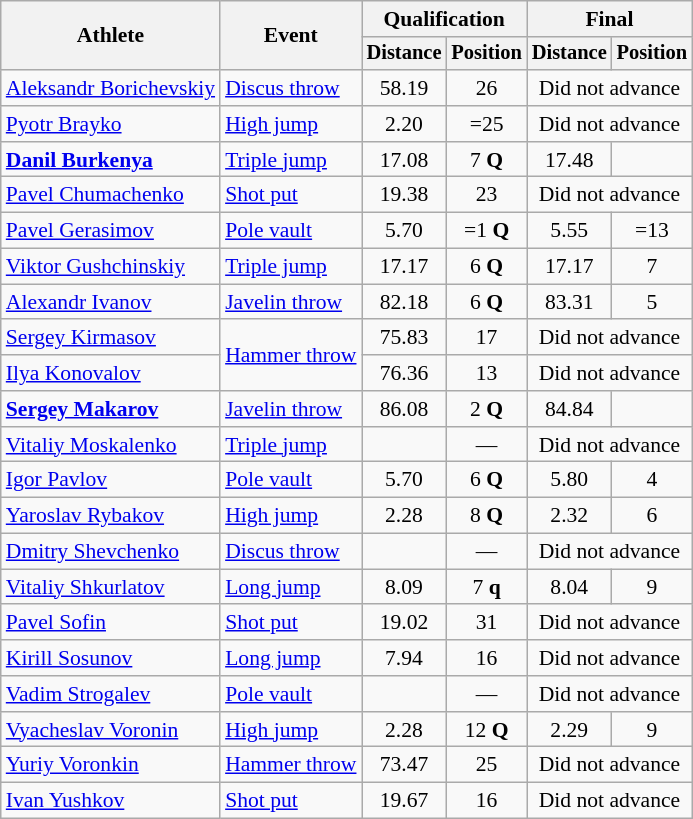<table class=wikitable style="font-size:90%">
<tr>
<th rowspan="2">Athlete</th>
<th rowspan="2">Event</th>
<th colspan="2">Qualification</th>
<th colspan="2">Final</th>
</tr>
<tr style="font-size:95%">
<th>Distance</th>
<th>Position</th>
<th>Distance</th>
<th>Position</th>
</tr>
<tr align=center>
<td align=left><a href='#'>Aleksandr Borichevskiy</a></td>
<td align=left><a href='#'>Discus throw</a></td>
<td>58.19</td>
<td>26</td>
<td colspan=2>Did not advance</td>
</tr>
<tr align=center>
<td align=left><a href='#'>Pyotr Brayko</a></td>
<td align=left><a href='#'>High jump</a></td>
<td>2.20</td>
<td>=25</td>
<td colspan=2>Did not advance</td>
</tr>
<tr align=center>
<td align=left><strong><a href='#'>Danil Burkenya</a></strong></td>
<td align=left><a href='#'>Triple jump</a></td>
<td>17.08</td>
<td>7 <strong>Q</strong></td>
<td>17.48</td>
<td></td>
</tr>
<tr align=center>
<td align=left><a href='#'>Pavel Chumachenko</a></td>
<td align=left><a href='#'>Shot put</a></td>
<td>19.38</td>
<td>23</td>
<td colspan=2>Did not advance</td>
</tr>
<tr align=center>
<td align=left><a href='#'>Pavel Gerasimov</a></td>
<td align=left><a href='#'>Pole vault</a></td>
<td>5.70</td>
<td>=1 <strong>Q</strong></td>
<td>5.55</td>
<td>=13</td>
</tr>
<tr align=center>
<td align=left><a href='#'>Viktor Gushchinskiy</a></td>
<td align=left><a href='#'>Triple jump</a></td>
<td>17.17</td>
<td>6 <strong>Q</strong></td>
<td>17.17</td>
<td>7</td>
</tr>
<tr align=center>
<td align=left><a href='#'>Alexandr Ivanov</a></td>
<td align=left><a href='#'>Javelin throw</a></td>
<td>82.18</td>
<td>6 <strong>Q</strong></td>
<td>83.31</td>
<td>5</td>
</tr>
<tr align=center>
<td align=left><a href='#'>Sergey Kirmasov</a></td>
<td align=left rowspan=2><a href='#'>Hammer throw</a></td>
<td>75.83</td>
<td>17</td>
<td colspan=2>Did not advance</td>
</tr>
<tr align=center>
<td align=left><a href='#'>Ilya Konovalov</a></td>
<td>76.36</td>
<td>13</td>
<td colspan=2>Did not advance</td>
</tr>
<tr align=center>
<td align=left><strong><a href='#'>Sergey Makarov</a></strong></td>
<td align=left><a href='#'>Javelin throw</a></td>
<td>86.08</td>
<td>2 <strong>Q</strong></td>
<td>84.84</td>
<td></td>
</tr>
<tr align=center>
<td align=left><a href='#'>Vitaliy Moskalenko</a></td>
<td align=left><a href='#'>Triple jump</a></td>
<td></td>
<td>—</td>
<td colspan=2>Did not advance</td>
</tr>
<tr align=center>
<td align=left><a href='#'>Igor Pavlov</a></td>
<td align=left><a href='#'>Pole vault</a></td>
<td>5.70</td>
<td>6 <strong>Q</strong></td>
<td>5.80</td>
<td>4</td>
</tr>
<tr align=center>
<td align=left><a href='#'>Yaroslav Rybakov</a></td>
<td align=left><a href='#'>High jump</a></td>
<td>2.28</td>
<td>8 <strong>Q</strong></td>
<td>2.32</td>
<td>6</td>
</tr>
<tr align=center>
<td align=left><a href='#'>Dmitry Shevchenko</a></td>
<td align=left><a href='#'>Discus throw</a></td>
<td></td>
<td>—</td>
<td colspan=2>Did not advance</td>
</tr>
<tr align=center>
<td align=left><a href='#'>Vitaliy Shkurlatov</a></td>
<td align=left><a href='#'>Long jump</a></td>
<td>8.09</td>
<td>7 <strong>q</strong></td>
<td>8.04</td>
<td>9</td>
</tr>
<tr align=center>
<td align=left><a href='#'>Pavel Sofin</a></td>
<td align=left><a href='#'>Shot put</a></td>
<td>19.02</td>
<td>31</td>
<td colspan=2>Did not advance</td>
</tr>
<tr align=center>
<td align=left><a href='#'>Kirill Sosunov</a></td>
<td align=left><a href='#'>Long jump</a></td>
<td>7.94</td>
<td>16</td>
<td colspan=2>Did not advance</td>
</tr>
<tr align=center>
<td align=left><a href='#'>Vadim Strogalev</a></td>
<td align=left><a href='#'>Pole vault</a></td>
<td></td>
<td>—</td>
<td colspan=2>Did not advance</td>
</tr>
<tr align=center>
<td align=left><a href='#'>Vyacheslav Voronin</a></td>
<td align=left><a href='#'>High jump</a></td>
<td>2.28</td>
<td>12 <strong>Q</strong></td>
<td>2.29</td>
<td>9</td>
</tr>
<tr align=center>
<td align=left><a href='#'>Yuriy Voronkin</a></td>
<td align=left><a href='#'>Hammer throw</a></td>
<td>73.47</td>
<td>25</td>
<td colspan=2>Did not advance</td>
</tr>
<tr align=center>
<td align=left><a href='#'>Ivan Yushkov</a></td>
<td align=left><a href='#'>Shot put</a></td>
<td>19.67</td>
<td>16</td>
<td colspan=2>Did not advance</td>
</tr>
</table>
